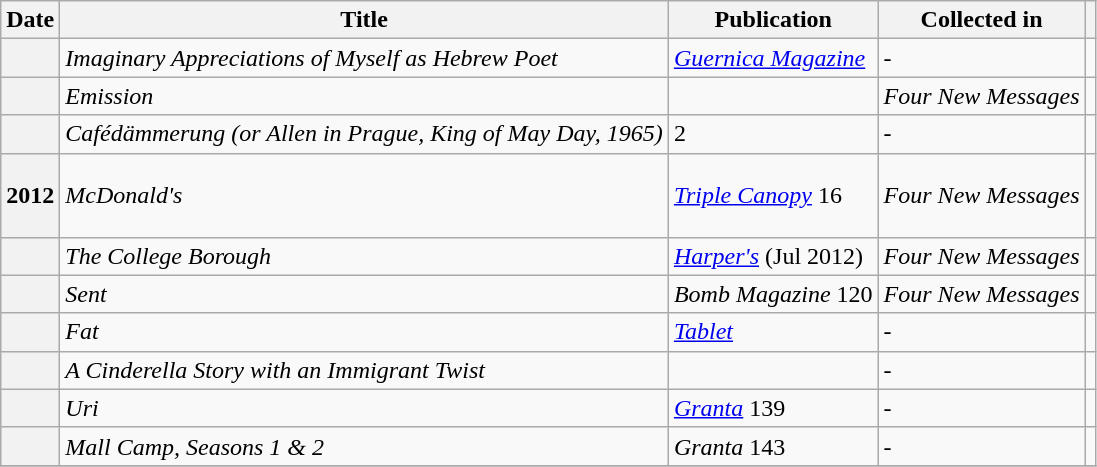<table class="wikitable plainrowheaders sortable">
<tr>
<th scope="col">Date</th>
<th scope="col">Title</th>
<th scope="col">Publication</th>
<th scope="col">Collected in</th>
<th scope="col" class="unsortable"></th>
</tr>
<tr>
<th></th>
<td><em>Imaginary Appreciations of Myself as Hebrew Poet</em></td>
<td><em><a href='#'>Guernica Magazine</a></em></td>
<td>-</td>
<td style="text-align:center;"></td>
</tr>
<tr>
<th></th>
<td><em>Emission</em></td>
<td></td>
<td><em>Four New Messages</em></td>
<td style="text-align:center;"></td>
</tr>
<tr>
<th></th>
<td><em>Cafédämmerung (or Allen in Prague, King of May Day, 1965)</em></td>
<td> 2</td>
<td>-</td>
<td style="text-align:center;"></td>
</tr>
<tr style="height:3.5em;">
<th>2012</th>
<td><em>McDonald's</em></td>
<td><em><a href='#'>Triple Canopy</a></em> 16</td>
<td><em>Four New Messages</em></td>
<td style="text-align:center;"></td>
</tr>
<tr>
<th></th>
<td><em>The College Borough</em></td>
<td><em><a href='#'>Harper's</a></em> (Jul 2012)</td>
<td><em>Four New Messages</em></td>
<td style="text-align:center;"></td>
</tr>
<tr>
<th></th>
<td><em>Sent</em></td>
<td><em>Bomb Magazine</em> 120</td>
<td><em>Four New Messages</em></td>
<td style="text-align:center;"></td>
</tr>
<tr>
<th></th>
<td><em>Fat</em></td>
<td><em><a href='#'>Tablet</a></em></td>
<td>-</td>
<td style="text-align:center;"></td>
</tr>
<tr>
<th></th>
<td><em>A Cinderella Story with an Immigrant Twist</em></td>
<td></td>
<td>-</td>
<td style="text-align:center;"></td>
</tr>
<tr>
<th></th>
<td><em>Uri</em></td>
<td><em><a href='#'>Granta</a></em> 139</td>
<td>-</td>
<td style="text-align:center;"></td>
</tr>
<tr>
<th></th>
<td><em>Mall Camp, Seasons 1 & 2</em></td>
<td><em>Granta</em> 143</td>
<td>-</td>
<td style="text-align:center;"></td>
</tr>
<tr>
</tr>
</table>
